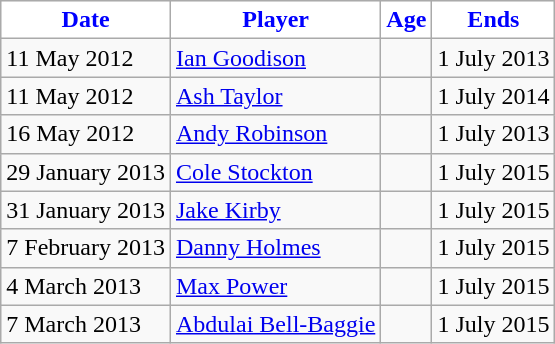<table class="wikitable">
<tr>
<th style="background:white; color:blue; ">Date</th>
<th style="background:white; color:blue; ">Player</th>
<th style="background:white; color:blue; ">Age</th>
<th style="background:white; color:blue; ">Ends</th>
</tr>
<tr>
<td>11 May 2012</td>
<td> <a href='#'>Ian Goodison</a></td>
<td></td>
<td>1 July 2013</td>
</tr>
<tr>
<td>11 May 2012</td>
<td> <a href='#'>Ash Taylor</a></td>
<td></td>
<td>1 July 2014</td>
</tr>
<tr>
<td>16 May 2012</td>
<td> <a href='#'>Andy Robinson</a></td>
<td></td>
<td>1 July 2013</td>
</tr>
<tr>
<td>29 January 2013</td>
<td> <a href='#'>Cole Stockton</a></td>
<td></td>
<td>1 July 2015</td>
</tr>
<tr>
<td>31 January 2013</td>
<td> <a href='#'>Jake Kirby</a></td>
<td></td>
<td>1 July 2015</td>
</tr>
<tr>
<td>7 February 2013</td>
<td> <a href='#'>Danny Holmes</a></td>
<td></td>
<td>1 July 2015</td>
</tr>
<tr>
<td>4 March 2013</td>
<td> <a href='#'>Max Power</a></td>
<td></td>
<td>1 July 2015</td>
</tr>
<tr>
<td>7 March 2013</td>
<td> <a href='#'>Abdulai Bell-Baggie</a></td>
<td></td>
<td>1 July 2015</td>
</tr>
</table>
